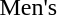<table>
<tr>
<td>Men's</td>
<td></td>
<td></td>
<td></td>
</tr>
</table>
